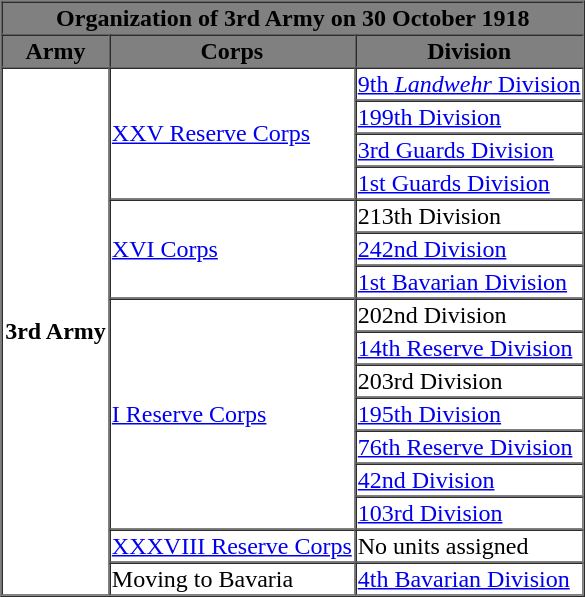<table style="float: right;" border="1" cellpadding="1" cellspacing="0" style="font-size: 100%; border: gray solid 1px; border-collapse: collapse; text-align: center;">
<tr style="background-color:grey; color:black;">
<th colspan="3">Organization of 3rd Army on 30 October 1918</th>
</tr>
<tr>
</tr>
<tr style="background-color:grey; color:black;">
<th>Army</th>
<th>Corps</th>
<th>Division</th>
</tr>
<tr>
<td ROWSPAN=16><strong>3rd Army</strong></td>
<td ROWSPAN=4><a href='#'>XXV Reserve Corps</a></td>
<td><a href='#'>9th <em>Landwehr</em> Division</a></td>
</tr>
<tr>
<td><a href='#'>199th Division</a></td>
</tr>
<tr>
<td><a href='#'>3rd Guards Division</a></td>
</tr>
<tr>
<td><a href='#'>1st Guards Division</a></td>
</tr>
<tr>
<td ROWSPAN=3><a href='#'>XVI Corps</a></td>
<td>213th Division</td>
</tr>
<tr>
<td><a href='#'>242nd Division</a></td>
</tr>
<tr>
<td><a href='#'>1st Bavarian Division</a></td>
</tr>
<tr>
<td ROWSPAN=7><a href='#'>I Reserve Corps</a></td>
<td>202nd Division</td>
</tr>
<tr>
<td><a href='#'>14th Reserve Division</a></td>
</tr>
<tr>
<td>203rd Division</td>
</tr>
<tr>
<td><a href='#'>195th Division</a></td>
</tr>
<tr>
<td><a href='#'>76th Reserve Division</a></td>
</tr>
<tr>
<td><a href='#'>42nd Division</a></td>
</tr>
<tr>
<td><a href='#'>103rd Division</a></td>
</tr>
<tr>
<td ROWSPAN=1><a href='#'>XXXVIII Reserve Corps</a></td>
<td>No units assigned</td>
</tr>
<tr>
<td ROWSPAN=1>Moving to Bavaria</td>
<td><a href='#'>4th Bavarian Division</a></td>
</tr>
<tr>
</tr>
</table>
